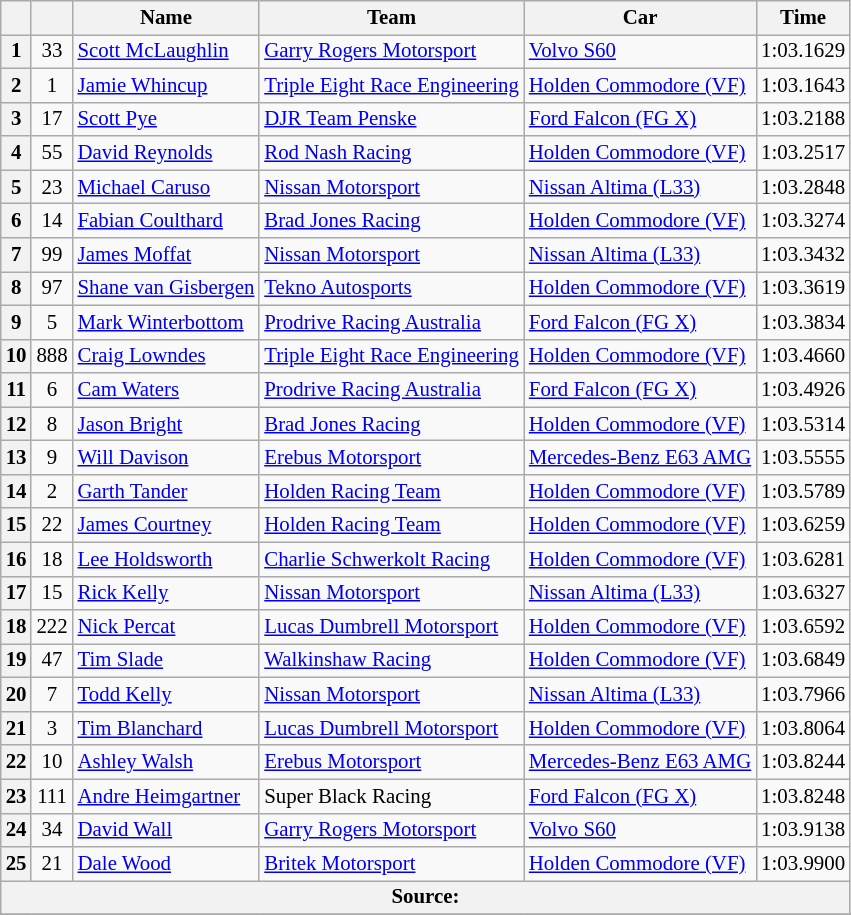<table class="wikitable" style="font-size: 87%">
<tr>
<th></th>
<th></th>
<th>Name</th>
<th>Team</th>
<th>Car</th>
<th>Time</th>
</tr>
<tr>
<th>1</th>
<td align="center">33</td>
<td> <a href='#'>Scott McLaughlin</a></td>
<td><a href='#'>Garry Rogers Motorsport</a></td>
<td><a href='#'>Volvo S60</a></td>
<td>1:03.1629</td>
</tr>
<tr>
<th>2</th>
<td align="center">1</td>
<td> <a href='#'>Jamie Whincup</a></td>
<td><a href='#'>Triple Eight Race Engineering</a></td>
<td><a href='#'>Holden Commodore (VF)</a></td>
<td>1:03.1643</td>
</tr>
<tr>
<th>3</th>
<td align="center">17</td>
<td> <a href='#'>Scott Pye</a></td>
<td><a href='#'>DJR Team Penske</a></td>
<td><a href='#'>Ford Falcon (FG X)</a></td>
<td>1:03.2188</td>
</tr>
<tr>
<th>4</th>
<td align="center">55</td>
<td> <a href='#'>David Reynolds</a></td>
<td><a href='#'>Rod Nash Racing</a></td>
<td><a href='#'>Holden Commodore (VF)</a></td>
<td>1:03.2517</td>
</tr>
<tr>
<th>5</th>
<td align="center">23</td>
<td> <a href='#'>Michael Caruso</a></td>
<td><a href='#'>Nissan Motorsport</a></td>
<td><a href='#'>Nissan Altima (L33)</a></td>
<td>1:03.2848</td>
</tr>
<tr>
<th>6</th>
<td align="center">14</td>
<td> <a href='#'>Fabian Coulthard</a></td>
<td><a href='#'>Brad Jones Racing</a></td>
<td><a href='#'>Holden Commodore (VF)</a></td>
<td>1:03.3274</td>
</tr>
<tr>
<th>7</th>
<td align="center">99</td>
<td> <a href='#'>James Moffat</a></td>
<td><a href='#'>Nissan Motorsport</a></td>
<td><a href='#'>Nissan Altima (L33)</a></td>
<td>1:03.3432</td>
</tr>
<tr>
<th>8</th>
<td align="center">97</td>
<td> <a href='#'>Shane van Gisbergen</a></td>
<td><a href='#'>Tekno Autosports</a></td>
<td><a href='#'>Holden Commodore (VF)</a></td>
<td>1:03.3619</td>
</tr>
<tr>
<th>9</th>
<td align="center">5</td>
<td> <a href='#'>Mark Winterbottom</a></td>
<td><a href='#'>Prodrive Racing Australia</a></td>
<td><a href='#'>Ford Falcon (FG X)</a></td>
<td>1:03.3834</td>
</tr>
<tr>
<th>10</th>
<td align="center">888</td>
<td> <a href='#'>Craig Lowndes</a></td>
<td><a href='#'>Triple Eight Race Engineering</a></td>
<td><a href='#'>Holden Commodore (VF)</a></td>
<td>1:03.4660</td>
</tr>
<tr>
<th>11</th>
<td align="center">6</td>
<td> <a href='#'>Cam Waters</a></td>
<td><a href='#'>Prodrive Racing Australia</a></td>
<td><a href='#'>Ford Falcon (FG X)</a></td>
<td>1:03.4926</td>
</tr>
<tr>
<th>12</th>
<td align="center">8</td>
<td> <a href='#'>Jason Bright</a></td>
<td><a href='#'>Brad Jones Racing</a></td>
<td><a href='#'>Holden Commodore (VF)</a></td>
<td>1:03.5314</td>
</tr>
<tr>
<th>13</th>
<td align="center">9</td>
<td> <a href='#'>Will Davison</a></td>
<td><a href='#'>Erebus Motorsport</a></td>
<td><a href='#'>Mercedes-Benz E63 AMG</a></td>
<td>1:03.5555</td>
</tr>
<tr>
<th>14</th>
<td align="center">2</td>
<td> <a href='#'>Garth Tander</a></td>
<td><a href='#'>Holden Racing Team</a></td>
<td><a href='#'>Holden Commodore (VF)</a></td>
<td>1:03.5789</td>
</tr>
<tr>
<th>15</th>
<td align="center">22</td>
<td> <a href='#'>James Courtney</a></td>
<td><a href='#'>Holden Racing Team</a></td>
<td><a href='#'>Holden Commodore (VF)</a></td>
<td>1:03.6259</td>
</tr>
<tr>
<th>16</th>
<td align="center">18</td>
<td> <a href='#'>Lee Holdsworth</a></td>
<td><a href='#'>Charlie Schwerkolt Racing</a></td>
<td><a href='#'>Holden Commodore (VF)</a></td>
<td>1:03.6281</td>
</tr>
<tr>
<th>17</th>
<td align="center">15</td>
<td> <a href='#'>Rick Kelly</a></td>
<td><a href='#'>Nissan Motorsport</a></td>
<td><a href='#'>Nissan Altima (L33)</a></td>
<td>1:03.6327</td>
</tr>
<tr>
<th>18</th>
<td align="center">222</td>
<td> <a href='#'>Nick Percat</a></td>
<td><a href='#'>Lucas Dumbrell Motorsport</a></td>
<td><a href='#'>Holden Commodore (VF)</a></td>
<td>1:03.6592</td>
</tr>
<tr>
<th>19</th>
<td align="center">47</td>
<td> <a href='#'>Tim Slade</a></td>
<td><a href='#'>Walkinshaw Racing</a></td>
<td><a href='#'>Holden Commodore (VF)</a></td>
<td>1:03.6849</td>
</tr>
<tr>
<th>20</th>
<td align="center">7</td>
<td> <a href='#'>Todd Kelly</a></td>
<td><a href='#'>Nissan Motorsport</a></td>
<td><a href='#'>Nissan Altima (L33)</a></td>
<td>1:03.7966</td>
</tr>
<tr>
<th>21</th>
<td align="center">3</td>
<td> <a href='#'>Tim Blanchard</a></td>
<td><a href='#'>Lucas Dumbrell Motorsport</a></td>
<td><a href='#'>Holden Commodore (VF)</a></td>
<td>1:03.8064</td>
</tr>
<tr>
<th>22</th>
<td align="center">10</td>
<td> <a href='#'>Ashley Walsh</a></td>
<td><a href='#'>Erebus Motorsport</a></td>
<td><a href='#'>Mercedes-Benz E63 AMG</a></td>
<td>1:03.8244</td>
</tr>
<tr>
<th>23</th>
<td align="center">111</td>
<td> <a href='#'>Andre Heimgartner</a></td>
<td>Super Black Racing</td>
<td><a href='#'>Ford Falcon (FG X)</a></td>
<td>1:03.8248</td>
</tr>
<tr>
<th>24</th>
<td align="center">34</td>
<td> <a href='#'>David Wall</a></td>
<td><a href='#'>Garry Rogers Motorsport</a></td>
<td><a href='#'>Volvo S60</a></td>
<td>1:03.9138</td>
</tr>
<tr>
<th>25</th>
<td align="center">21</td>
<td> <a href='#'>Dale Wood</a></td>
<td><a href='#'>Britek Motorsport</a></td>
<td><a href='#'>Holden Commodore (VF)</a></td>
<td>1:03.9900</td>
</tr>
<tr>
<th colspan=6>Source:</th>
</tr>
<tr>
</tr>
</table>
